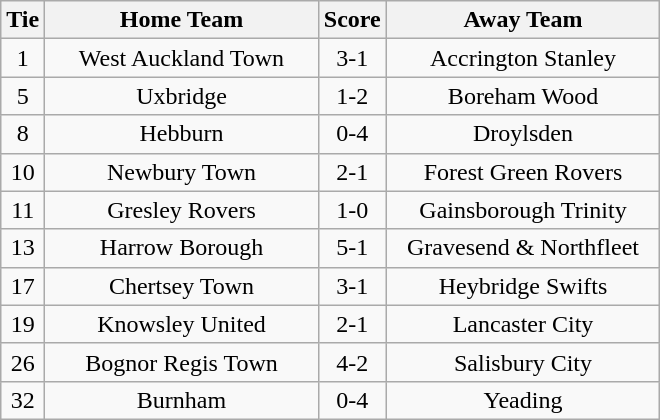<table class="wikitable" style="text-align:center;">
<tr>
<th width=20>Tie</th>
<th width=175>Home Team</th>
<th width=20>Score</th>
<th width=175>Away Team</th>
</tr>
<tr>
<td>1</td>
<td>West Auckland Town</td>
<td>3-1</td>
<td>Accrington Stanley</td>
</tr>
<tr>
<td>5</td>
<td>Uxbridge</td>
<td>1-2</td>
<td>Boreham Wood</td>
</tr>
<tr>
<td>8</td>
<td>Hebburn</td>
<td>0-4</td>
<td>Droylsden</td>
</tr>
<tr>
<td>10</td>
<td>Newbury Town</td>
<td>2-1</td>
<td>Forest Green Rovers</td>
</tr>
<tr>
<td>11</td>
<td>Gresley Rovers</td>
<td>1-0</td>
<td>Gainsborough Trinity</td>
</tr>
<tr>
<td>13</td>
<td>Harrow Borough</td>
<td>5-1</td>
<td>Gravesend & Northfleet</td>
</tr>
<tr>
<td>17</td>
<td>Chertsey Town</td>
<td>3-1</td>
<td>Heybridge Swifts</td>
</tr>
<tr>
<td>19</td>
<td>Knowsley United</td>
<td>2-1</td>
<td>Lancaster City</td>
</tr>
<tr>
<td>26</td>
<td>Bognor Regis Town</td>
<td>4-2</td>
<td>Salisbury City</td>
</tr>
<tr>
<td>32</td>
<td>Burnham</td>
<td>0-4</td>
<td>Yeading</td>
</tr>
</table>
